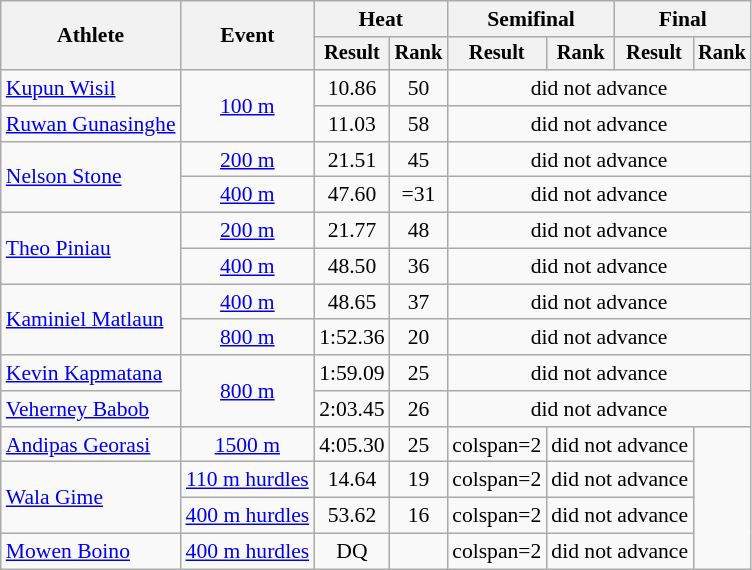<table class="wikitable" style="font-size:90%">
<tr>
<th rowspan=2>Athlete</th>
<th rowspan=2>Event</th>
<th colspan=2>Heat</th>
<th colspan=2>Semifinal</th>
<th colspan=2>Final</th>
</tr>
<tr style="font-size:95%">
<th>Result</th>
<th>Rank</th>
<th>Result</th>
<th>Rank</th>
<th>Result</th>
<th>Rank</th>
</tr>
<tr align=center>
<td align=left><a href='#'>Kupun Wisil</a></td>
<td rowspan=2><a href='#'>100 m</a></td>
<td>10.86</td>
<td>50</td>
<td colspan=4>did not advance</td>
</tr>
<tr align=center>
<td align=left><a href='#'>Ruwan Gunasinghe</a></td>
<td>11.03</td>
<td>58</td>
<td colspan=4>did not advance</td>
</tr>
<tr align=center>
<td rowspan=2 align=left><a href='#'>Nelson Stone</a></td>
<td><a href='#'>200 m</a></td>
<td>21.51</td>
<td>45</td>
<td colspan=4>did not advance</td>
</tr>
<tr align=center>
<td><a href='#'>400 m</a></td>
<td>47.60</td>
<td>=31</td>
<td colspan=4>did not advance</td>
</tr>
<tr align=center>
<td rowspan=2 align=left><a href='#'>Theo Piniau</a></td>
<td><a href='#'>200 m</a></td>
<td>21.77</td>
<td>48</td>
<td colspan=4>did not advance</td>
</tr>
<tr align=center>
<td><a href='#'>400 m</a></td>
<td>48.50</td>
<td>36</td>
<td colspan=4>did not advance</td>
</tr>
<tr align=center>
<td rowspan=2 align=left><a href='#'>Kaminiel Matlaun</a></td>
<td><a href='#'>400 m</a></td>
<td>48.65</td>
<td>37</td>
<td colspan=4>did not advance</td>
</tr>
<tr align=center>
<td><a href='#'>800 m</a></td>
<td>1:52.36</td>
<td>20</td>
<td colspan=4>did not advance</td>
</tr>
<tr align=center>
<td align=left><a href='#'>Kevin Kapmatana</a></td>
<td rowspan=2><a href='#'>800 m</a></td>
<td>1:59.09</td>
<td>25</td>
<td colspan=4>did not advance</td>
</tr>
<tr align=center>
<td align=left><a href='#'>Veherney Babob</a></td>
<td>2:03.45</td>
<td>26</td>
<td colspan=4>did not advance</td>
</tr>
<tr align=center>
<td align=left><a href='#'>Andipas Georasi</a></td>
<td><a href='#'>1500 m</a></td>
<td>4:05.30</td>
<td>25</td>
<td>colspan=2 </td>
<td colspan=2>did not advance</td>
</tr>
<tr align=center>
<td rowspan=2 align=left><a href='#'>Wala Gime</a></td>
<td><a href='#'>110 m hurdles</a></td>
<td>14.64</td>
<td>19</td>
<td>colspan=2 </td>
<td colspan=2>did not advance</td>
</tr>
<tr align=center>
<td><a href='#'>400 m hurdles</a></td>
<td>53.62</td>
<td>16</td>
<td>colspan=2 </td>
<td colspan=2>did not advance</td>
</tr>
<tr align=center>
<td align=left><a href='#'>Mowen Boino</a></td>
<td><a href='#'>400 m hurdles</a></td>
<td>DQ</td>
<td></td>
<td>colspan=2 </td>
<td colspan=2>did not advance</td>
</tr>
</table>
